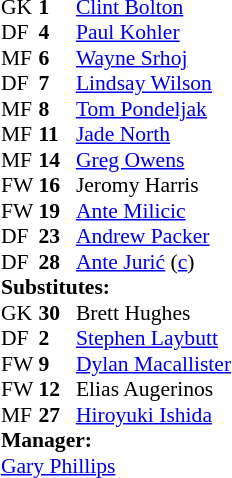<table style="font-size: 90%" cellspacing="0" cellpadding="0" align=center>
<tr>
<th width=25></th>
<th width=25></th>
</tr>
<tr>
<td>GK</td>
<td><strong>1</strong></td>
<td> <a href='#'>Clint Bolton</a></td>
</tr>
<tr>
<td>DF</td>
<td><strong>4</strong></td>
<td> <a href='#'>Paul Kohler</a></td>
</tr>
<tr>
<td>MF</td>
<td><strong>6</strong></td>
<td> <a href='#'>Wayne Srhoj</a></td>
<td></td>
<td></td>
</tr>
<tr>
<td>DF</td>
<td><strong>7</strong></td>
<td> <a href='#'>Lindsay Wilson</a></td>
</tr>
<tr>
<td>MF</td>
<td><strong>8</strong></td>
<td> <a href='#'>Tom Pondeljak</a></td>
</tr>
<tr>
<td>MF</td>
<td><strong>11</strong></td>
<td> <a href='#'>Jade North</a></td>
</tr>
<tr>
<td>MF</td>
<td><strong>14</strong></td>
<td> <a href='#'>Greg Owens</a></td>
<td></td>
<td></td>
</tr>
<tr>
<td>FW</td>
<td><strong>16</strong></td>
<td> Jeromy Harris</td>
<td></td>
<td></td>
</tr>
<tr>
<td>FW</td>
<td><strong>19</strong></td>
<td> <a href='#'>Ante Milicic</a></td>
</tr>
<tr>
<td>DF</td>
<td><strong>23</strong></td>
<td> <a href='#'>Andrew Packer</a></td>
</tr>
<tr>
<td>DF</td>
<td><strong>28</strong></td>
<td> <a href='#'>Ante Jurić</a> (<a href='#'>c</a>)</td>
</tr>
<tr>
<td colspan=3><strong>Substitutes:</strong></td>
</tr>
<tr>
<td>GK</td>
<td><strong>30</strong></td>
<td> Brett Hughes</td>
</tr>
<tr>
<td>DF</td>
<td><strong>2</strong></td>
<td> <a href='#'>Stephen Laybutt</a></td>
<td></td>
<td></td>
</tr>
<tr>
<td>FW</td>
<td><strong>9</strong></td>
<td> <a href='#'>Dylan Macallister</a></td>
<td></td>
<td></td>
</tr>
<tr>
<td>FW</td>
<td><strong>12</strong></td>
<td> Elias Augerinos</td>
</tr>
<tr>
<td>MF</td>
<td><strong>27</strong></td>
<td> <a href='#'>Hiroyuki Ishida</a></td>
<td></td>
<td></td>
</tr>
<tr>
<td colspan=3><strong>Manager:</strong></td>
</tr>
<tr>
<td colspan=4> <a href='#'>Gary Phillips</a></td>
</tr>
<tr>
</tr>
</table>
